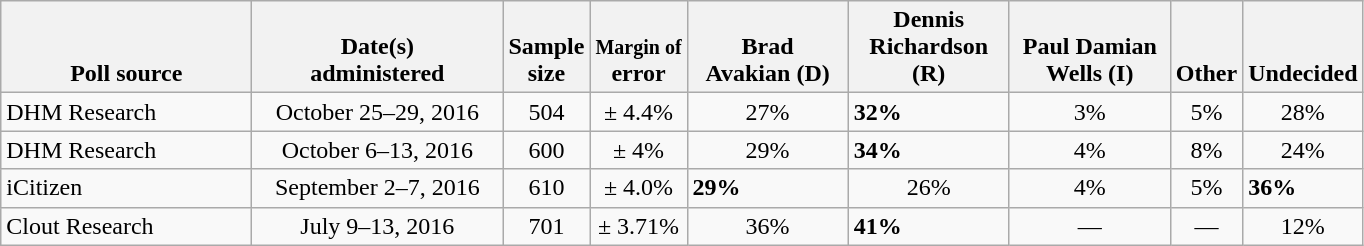<table class="wikitable">
<tr valign= bottom>
<th style="width:160px;">Poll source</th>
<th style="width:160px;">Date(s)<br>administered</th>
<th class=small>Sample<br>size</th>
<th><small>Margin of</small><br>error</th>
<th style="width:100px;">Brad<br>Avakian (D)</th>
<th style="width:100px;">Dennis<br>Richardson (R)</th>
<th style="width:100px;">Paul Damian<br>Wells (I)</th>
<th>Other</th>
<th>Undecided</th>
</tr>
<tr>
<td>DHM Research</td>
<td align=center>October 25–29, 2016</td>
<td align=center>504</td>
<td align=center>± 4.4%</td>
<td align=center>27%</td>
<td><strong>32%</strong></td>
<td align=center>3%</td>
<td align=center>5%</td>
<td align=center>28%</td>
</tr>
<tr>
<td>DHM Research</td>
<td align=center>October 6–13, 2016</td>
<td align=center>600</td>
<td align=center>± 4%</td>
<td align=center>29%</td>
<td><strong>34%</strong></td>
<td align=center>4%</td>
<td align=center>8%</td>
<td align=center>24%</td>
</tr>
<tr>
<td>iCitizen</td>
<td align=center>September 2–7, 2016</td>
<td align=center>610</td>
<td align=center>± 4.0%</td>
<td><strong>29%</strong></td>
<td align=center>26%</td>
<td align=center>4%</td>
<td align=center>5%</td>
<td><strong>36%</strong></td>
</tr>
<tr>
<td>Clout Research</td>
<td align=center>July 9–13, 2016</td>
<td align=center>701</td>
<td align=center>± 3.71%</td>
<td align=center>36%</td>
<td><strong>41%</strong></td>
<td align=center>—</td>
<td align=center>—</td>
<td align=center>12%</td>
</tr>
</table>
